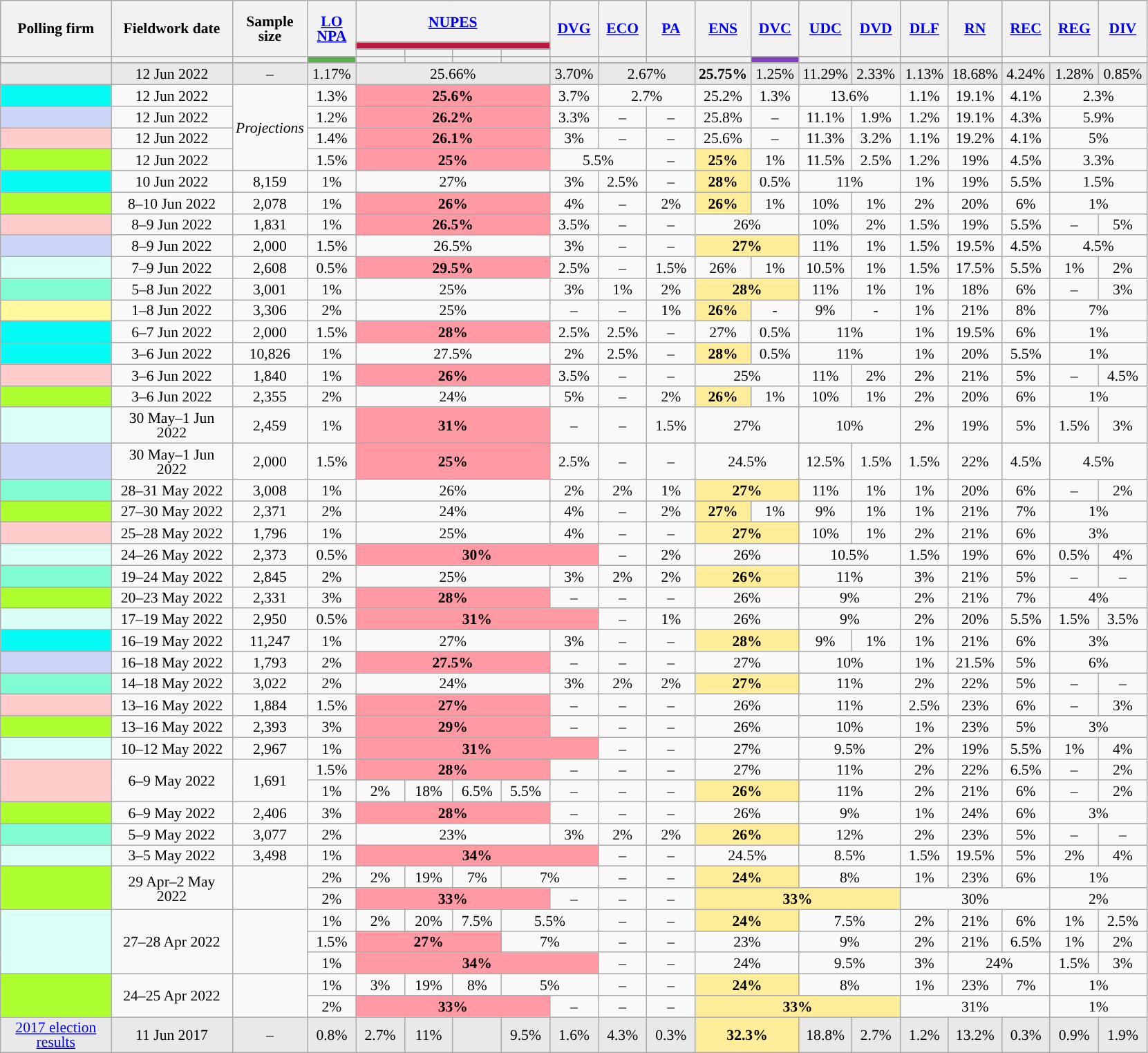<table class="wikitable sortable" style="text-align:center;font-size:90%;line-height:14px;">
<tr style="height:40px;">
<th style="width:100px;" rowspan="4">Polling firm</th>
<th style="width:110px;" rowspan="4">Fieldwork date</th>
<th style="width:35px;" rowspan="4">Sample<br>size</th>
<th class="unsortable" style="width:40px;" rowspan="3"><a href='#'>LO</a><br><a href='#'>NPA</a><br></th>
<th class="unsortable" style="width:40px;" colspan="4"><a href='#'>NUPES</a></th>
<th class="unsortable" style="width:40px;" rowspan="3"><a href='#'>DVG</a><br></th>
<th class="unsortable" style="width:40px;" rowspan="3"><a href='#'>ECO</a></th>
<th class="unsortable" style="width:40px;" rowspan="3"><a href='#'>PA</a></th>
<th class="unsortable" style="width:40px;" rowspan="3"><a href='#'>ENS</a></th>
<th class="unsortable" style="width:40px;" rowspan="3"><a href='#'>DVC</a></th>
<th class="unsortable" style="width:40px;" rowspan="3"><a href='#'>UDC</a></th>
<th class="unsortable" style="width:40px;" rowspan="3"><a href='#'>DVD</a></th>
<th class="unsortable" style="width:40px;" rowspan="3"><a href='#'>DLF</a><br></th>
<th class="unsortable" style="width:40px;" rowspan="3"><a href='#'>RN</a></th>
<th class="unsortable" style="width:40px;" rowspan="3"><a href='#'>REC</a><br></th>
<th class="unsortable" style="width:40px;" rowspan="3"><a href='#'>REG</a></th>
<th class="unsortable" style="width:40px;" rowspan="3"><a href='#'>DIV</a></th>
</tr>
<tr>
<th colspan="4" style="background:#BB1840; width:60px;"></th>
</tr>
<tr>
<th class="unsortable" style="width:40px;"></th>
<th class="unsortable" style="width:40px;"></th>
<th class="unsortable" style="width:40px;"></th>
<th class="unsortable" style="width:40px;"></th>
</tr>
<tr>
</tr>
<tr style="line-height:5px;">
<th style="background:"></th>
<th style="background:"></th>
<th style="background:"></th>
<th style="background:#58AF4C;"></th>
<th style="background:"></th>
<th style="background:"></th>
<th style="background:"></th>
<th style="background:"></th>
<th style="background:"></th>
<th style="background:"></th>
<th style="background:"></th>
<th style="background:"></th>
<th style="background:#8040C0"></th>
<th style="background:"></th>
<th style="background:"></th>
<th style="background:"></th>
<th style="background:"></th>
</tr>
<tr>
</tr>
<tr style="background:#E9E9E9;"|>
<td><br></td>
<td>12 Jun 2022</td>
<td>–</td>
<td>1.17%<br></td>
<td colspan="4">25.66%<br></td>
<td>3.70%<br></td>
<td colspan="2">2.67%<br></td>
<td><strong>25.75%</strong><br></td>
<td>1.25%<br></td>
<td>11.29%<br></td>
<td>2.33%<br></td>
<td>1.13%<br></td>
<td>18.68%<br></td>
<td>4.24%<br></td>
<td>1.28%<br></td>
<td>0.85%<br></td>
</tr>
<tr>
<td style="background:#04FBF4;"></td>
<td>12 Jun 2022</td>
<td rowspan="4"><em>Projections</em></td>
<td>1.3%</td>
<td colspan="4" style="background:#ff99a3;"><strong>25.6%</strong></td>
<td>3.7%</td>
<td colspan="2">2.7%</td>
<td>25.2%</td>
<td>1.3%</td>
<td colspan="2">13.6%</td>
<td>1.1%</td>
<td>19.1%</td>
<td>4.1%</td>
<td colspan="2">2.3%</td>
</tr>
<tr>
<td style="background:#CAD5F7"></td>
<td>12 Jun 2022</td>
<td>1.2%</td>
<td colspan="4" style="background:#ff99a3;"><strong>26.2%</strong></td>
<td>3.3%</td>
<td>–</td>
<td>–</td>
<td>25.8%</td>
<td>–</td>
<td>11.1%</td>
<td>1.9%</td>
<td>1.2%</td>
<td>19.1%</td>
<td>4.3%</td>
<td colspan="2">5.9%</td>
</tr>
<tr>
<td style="background:#FFCCCC;"></td>
<td>12 Jun 2022</td>
<td>1.4%</td>
<td colspan="4" style="background:#ff99a3;"><strong>26.1%</strong></td>
<td>3%</td>
<td>–</td>
<td>–</td>
<td>25.6%</td>
<td>–</td>
<td>11.3%</td>
<td>3.2%</td>
<td>1.1%</td>
<td>19.2%</td>
<td>4.1%</td>
<td colspan="2">5%</td>
</tr>
<tr>
<td style="background:GreenYellow;"></td>
<td>12 Jun 2022</td>
<td>1.5%</td>
<td colspan="4" style="background:#ff99a3;"><strong>25%</strong></td>
<td colspan="2">5.5%</td>
<td>–</td>
<td style="background:#FFED99;"><strong>25%</strong></td>
<td>1%</td>
<td>11.5%</td>
<td>2.5%</td>
<td>1.2%</td>
<td>19%</td>
<td>4.5%</td>
<td colspan="2">3.3%</td>
</tr>
<tr>
<td style="background:#04FBF4;"></td>
<td>10 Jun 2022</td>
<td>8,159</td>
<td>1%</td>
<td colspan="4">27%</td>
<td>3%</td>
<td>2.5%</td>
<td>–</td>
<td style="background:#FFED99"><strong>28%</strong></td>
<td>0.5%</td>
<td colspan="2">11%</td>
<td>1%</td>
<td>19%</td>
<td>5.5%</td>
<td colspan="2">1.5%</td>
</tr>
<tr>
<td style="background:GreenYellow;"></td>
<td>8–10 Jun 2022</td>
<td>2,078</td>
<td>1%</td>
<td colspan="4" style="background:#ff99a3;"><strong>26%</strong></td>
<td>4%</td>
<td>–</td>
<td>2%</td>
<td style="background:#FFED99;"><strong>26%</strong></td>
<td>1%</td>
<td>10%</td>
<td>1%</td>
<td>2%</td>
<td>20%</td>
<td>6%</td>
<td colspan="2">1%</td>
</tr>
<tr>
<td style="background:#FFCCCC;"></td>
<td>8–9 Jun 2022</td>
<td>1,831</td>
<td>1%</td>
<td colspan="4" style="background:#ff99a3;"><strong>26.5%</strong></td>
<td>3.5%</td>
<td>–</td>
<td>–</td>
<td colspan="2">26%</td>
<td>10%</td>
<td>2%</td>
<td>1.5%</td>
<td>19%</td>
<td>5.5%</td>
<td>–</td>
<td>5%</td>
</tr>
<tr>
<td style="background:#CAD5F7"></td>
<td>8–9 Jun 2022</td>
<td>2,000</td>
<td>1.5%</td>
<td colspan="4">26.5%</td>
<td>3%</td>
<td>–</td>
<td>–</td>
<td colspan="2" style="background:#FFED99"><strong>27%</strong></td>
<td>11%</td>
<td>1%</td>
<td>1.5%</td>
<td>19.5%</td>
<td>4.5%</td>
<td colspan="2">4.5%</td>
</tr>
<tr>
<td style="background:#d9fff6;"></td>
<td>7–9 Jun 2022</td>
<td>2,608</td>
<td>0.5%</td>
<td colspan="4" style="background:#ff99a3;"><strong>29.5%</strong></td>
<td>2.5%</td>
<td>–</td>
<td>1.5%</td>
<td>26%</td>
<td>1%</td>
<td>10.5%</td>
<td>1%</td>
<td>1.5%</td>
<td>17.5%</td>
<td>5.5%</td>
<td>1%</td>
<td>2%</td>
</tr>
<tr>
<td style="background:#80fcd4;"></td>
<td>5–8 Jun 2022</td>
<td>3,001</td>
<td>1%</td>
<td colspan="4">25%</td>
<td>3%</td>
<td>1%</td>
<td>2%</td>
<td colspan="2" style="background:#FFED99;"><strong>28%</strong></td>
<td>11%</td>
<td>1%</td>
<td>1%</td>
<td>18%</td>
<td>6%</td>
<td>–</td>
<td>3%</td>
</tr>
<tr>
<td style="background:#fff89c;"></td>
<td>1–8 Jun 2022</td>
<td>3,306</td>
<td>2%</td>
<td colspan="4">25%</td>
<td>–</td>
<td>–</td>
<td>1%</td>
<td style="background:#FFED99;"><strong>26%</strong></td>
<td>-</td>
<td>9%</td>
<td>-</td>
<td>1%</td>
<td>21%</td>
<td>8%</td>
<td colspan="2">7%</td>
</tr>
<tr>
<td style="background:#04FBF4;"></td>
<td>6–7 Jun 2022</td>
<td>2,000</td>
<td>1.5%</td>
<td colspan="4" style="background:#ff99a3;"><strong>28%</strong></td>
<td>2.5%</td>
<td>2.5%</td>
<td>–</td>
<td>27%</td>
<td>0.5%</td>
<td colspan="2">11%</td>
<td>1%</td>
<td>19.5%</td>
<td>6%</td>
<td colspan="2">1%</td>
</tr>
<tr>
<td style="background:#04FBF4;"></td>
<td>3–6 Jun 2022</td>
<td>10,826</td>
<td>1%</td>
<td colspan="4">27.5%</td>
<td>2%</td>
<td>2.5%</td>
<td>–</td>
<td style="background:#FFED99;"><strong>28%</strong></td>
<td>0.5%</td>
<td colspan="2">11%</td>
<td>1%</td>
<td>20%</td>
<td>5.5%</td>
<td colspan="2">1%</td>
</tr>
<tr>
<td style="background:#FFCCCC;"></td>
<td>3–6 Jun 2022</td>
<td>1,840</td>
<td>1%</td>
<td colspan="4" style="background:#ff99a3;"><strong>26%</strong></td>
<td>3.5%</td>
<td>–</td>
<td>–</td>
<td colspan="2">25%</td>
<td>11%</td>
<td>2%</td>
<td>2%</td>
<td>21%</td>
<td>5%</td>
<td>–</td>
<td>4.5%</td>
</tr>
<tr>
<td style="background:GreenYellow;"></td>
<td>3–6 Jun 2022</td>
<td>2,355</td>
<td>2%</td>
<td colspan="4">24%</td>
<td>5%</td>
<td>–</td>
<td>2%</td>
<td style="background:#FFED99;"><strong>26%</strong></td>
<td>1%</td>
<td>10%</td>
<td>1%</td>
<td>2%</td>
<td>20%</td>
<td>6%</td>
<td colspan="2">1%</td>
</tr>
<tr>
<td style="background:#d9fff6;"></td>
<td>30 May–1 Jun 2022</td>
<td>2,459</td>
<td>1%</td>
<td colspan="4" style="background:#ff99a3;"><strong>31%</strong></td>
<td>–</td>
<td>–</td>
<td>1.5%</td>
<td colspan="2">27%</td>
<td colspan="2">10%</td>
<td>2%</td>
<td>19%</td>
<td>5%</td>
<td>1.5%</td>
<td>3%</td>
</tr>
<tr>
<td style="background:#CAD5F7"></td>
<td>30 May–1 Jun 2022</td>
<td>2,000</td>
<td>1.5%</td>
<td colspan="4" style="background:#ff99a3;"><strong>25%</strong></td>
<td>2.5%</td>
<td>–</td>
<td>–</td>
<td colspan="2">24.5%</td>
<td>12.5%</td>
<td>1.5%</td>
<td>1.5%</td>
<td>22%</td>
<td>4.5%</td>
<td colspan="2">4.5%</td>
</tr>
<tr>
<td style="background:#80fcd4;"></td>
<td>28–31 May 2022</td>
<td>3,008</td>
<td>1%</td>
<td colspan="4">26%</td>
<td>2%</td>
<td>2%</td>
<td>1%</td>
<td colspan="2" style="background:#FFED99;"><strong>27%</strong></td>
<td>11%</td>
<td>1%</td>
<td>1%</td>
<td>20%</td>
<td>6%</td>
<td>–</td>
<td>2%</td>
</tr>
<tr>
<td style="background:GreenYellow;"></td>
<td>27–30 May 2022</td>
<td>2,371</td>
<td>2%</td>
<td colspan="4">24%</td>
<td>4%</td>
<td>–</td>
<td>2%</td>
<td style="background:#FFED99;"><strong>27%</strong></td>
<td>1%</td>
<td>9%</td>
<td>1%</td>
<td>1%</td>
<td>21%</td>
<td>7%</td>
<td colspan="2">1%</td>
</tr>
<tr>
<td style="background:#FFCCCC;"></td>
<td>25–28 May 2022</td>
<td>1,796</td>
<td>1%</td>
<td colspan="4">25%</td>
<td>4%</td>
<td>–</td>
<td>–</td>
<td colspan="2" style="background:#FFED99;"><strong>27%</strong></td>
<td>10%</td>
<td>1%</td>
<td>2%</td>
<td>21%</td>
<td>6%</td>
<td colspan="2">3%</td>
</tr>
<tr>
<td style="background:#d9fff6;"></td>
<td>24–26 May 2022</td>
<td>2,373</td>
<td>0.5%</td>
<td colspan="5" style="background:#ff99a3;"><strong>30%</strong></td>
<td>–</td>
<td>2%</td>
<td colspan="2">26%</td>
<td colspan="2">10.5%</td>
<td>1.5%</td>
<td>19%</td>
<td>6%</td>
<td>0.5%</td>
<td>4%</td>
</tr>
<tr>
<td style="background:#80fcd4;"></td>
<td>19–24 May 2022</td>
<td>2,845</td>
<td>2%</td>
<td colspan="4">25%</td>
<td>3%</td>
<td>2%</td>
<td>2%</td>
<td colspan="2" style="background:#FFED99;"><strong>26%</strong></td>
<td colspan="2">11%</td>
<td>3%</td>
<td>21%</td>
<td>5%</td>
<td>–</td>
<td>–</td>
</tr>
<tr>
<td style="background:GreenYellow;"></td>
<td>20–23 May 2022</td>
<td>2,331</td>
<td>3%</td>
<td colspan="4" style="background:#ff99a3;"><strong>28%</strong></td>
<td>–</td>
<td>–</td>
<td>–</td>
<td colspan="2">26%</td>
<td colspan="2">9%</td>
<td>2%</td>
<td>21%</td>
<td>7%</td>
<td colspan="2">4%</td>
</tr>
<tr>
<td style="background:#d9fff6;"></td>
<td>17–19 May 2022</td>
<td>2,950</td>
<td>0.5%</td>
<td colspan="5" style="background:#ff99a3;"><strong>31%</strong></td>
<td>–</td>
<td>1%</td>
<td colspan="2">26%</td>
<td colspan="2">9%</td>
<td>2%</td>
<td>20%</td>
<td>5.5%</td>
<td>1.5%</td>
<td>3.5%</td>
</tr>
<tr>
<td style="background:#04FBF4;"></td>
<td>16–19 May 2022</td>
<td>11,247</td>
<td>1%</td>
<td colspan="4">27%</td>
<td>3%</td>
<td>–</td>
<td>–</td>
<td colspan="2" style="background:#FFED99;"><strong>28%</strong></td>
<td>9%</td>
<td>1%</td>
<td>1%</td>
<td>21%</td>
<td>6%</td>
<td colspan="2">3%</td>
</tr>
<tr>
<td style="background:#CAD5F7"></td>
<td>16–18 May 2022</td>
<td>1,793</td>
<td>2%</td>
<td colspan="4" style="background:#ff99a3;"><strong>27.5%</strong></td>
<td>–</td>
<td>–</td>
<td>–</td>
<td colspan="2">27%</td>
<td colspan="2">10%</td>
<td>1%</td>
<td>21.5%</td>
<td>5%</td>
<td colspan="2">6%</td>
</tr>
<tr>
<td style="background:#80fcd4;"></td>
<td>14–18 May 2022</td>
<td>3,022</td>
<td>2%</td>
<td colspan="4">24%</td>
<td>3%</td>
<td>2%</td>
<td>2%</td>
<td colspan="2" style="background:#FFED99;"><strong>27%</strong></td>
<td colspan="2">11%</td>
<td>2%</td>
<td>22%</td>
<td>5%</td>
<td>–</td>
<td>–</td>
</tr>
<tr>
<td style="background:#FFCCCC;"></td>
<td>13–16 May 2022</td>
<td>1,884</td>
<td>1.5%</td>
<td colspan="4" style="background:#ff99a3;"><strong>27%</strong></td>
<td>–</td>
<td>–</td>
<td>–</td>
<td colspan="2">26%</td>
<td colspan="2">11%</td>
<td>2.5%</td>
<td>23%</td>
<td>6%</td>
<td>–</td>
<td>3%</td>
</tr>
<tr>
<td style="background:GreenYellow;"></td>
<td>13–16 May 2022</td>
<td>2,393</td>
<td>3%</td>
<td colspan="4" style="background:#ff99a3;"><strong>29%</strong></td>
<td>–</td>
<td>–</td>
<td>–</td>
<td colspan="2">26%</td>
<td colspan="2">10%</td>
<td>1%</td>
<td>23%</td>
<td>5%</td>
<td colspan="2">3%</td>
</tr>
<tr>
<td style="background:#d9fff6;"></td>
<td>10–12 May 2022</td>
<td>2,967</td>
<td>1%</td>
<td colspan="5" style="background:#ff99a3;"><strong>31%</strong></td>
<td>–</td>
<td>–</td>
<td colspan="2">27%</td>
<td colspan="2">9.5%</td>
<td>2%</td>
<td>19%</td>
<td>5.5%</td>
<td>1%</td>
<td>4%</td>
</tr>
<tr>
<td rowspan="2" style="background:#FFCCCC;"></td>
<td rowspan="2">6–9 May 2022</td>
<td rowspan="2">1,691</td>
<td>1.5%</td>
<td colspan="4" style="background:#ff99a3;"><strong>28%</strong></td>
<td>–</td>
<td>–</td>
<td>–</td>
<td colspan="2">27%</td>
<td colspan="2">11%</td>
<td>2%</td>
<td>22%</td>
<td>6.5%</td>
<td>–</td>
<td>2%</td>
</tr>
<tr>
<td>1%</td>
<td>2%</td>
<td>18%</td>
<td>6.5%</td>
<td>5.5%</td>
<td>–</td>
<td>–</td>
<td>–</td>
<td colspan="2" style="background:#FFED99;"><strong>26%</strong></td>
<td colspan="2">11%</td>
<td>2%</td>
<td>21%</td>
<td>6%</td>
<td>–</td>
<td>2%</td>
</tr>
<tr>
<td style="background:GreenYellow;"></td>
<td>6–9 May 2022</td>
<td>2,406</td>
<td>3%</td>
<td colspan="4" style="background:#ff99a3;"><strong>28%</strong></td>
<td>–</td>
<td>–</td>
<td>–</td>
<td colspan="2">26%</td>
<td colspan="2">9%</td>
<td>1%</td>
<td>24%</td>
<td>6%</td>
<td colspan="2">3%</td>
</tr>
<tr>
<td style="background:#80fcd4;"></td>
<td>5–9 May 2022</td>
<td>3,077</td>
<td>2%</td>
<td colspan=4>23%</td>
<td>3%</td>
<td>2%</td>
<td>2%</td>
<td colspan="2" style="background:#FFED99;"><strong>26%</strong></td>
<td colspan="2">12%</td>
<td>2%</td>
<td>23%</td>
<td>5%</td>
<td>–</td>
<td>–</td>
</tr>
<tr>
<td style="background:#d9fff6;"></td>
<td>3–5 May 2022</td>
<td>3,498</td>
<td>1%</td>
<td colspan="5" style="background:#ff99a3;"><strong>34%</strong></td>
<td>–</td>
<td>–</td>
<td colspan="2">24.5%</td>
<td colspan="2">8.5%</td>
<td>1.5%</td>
<td>19.5%</td>
<td>5%</td>
<td>2%</td>
<td>4%</td>
</tr>
<tr>
<td rowspan=2 style="background:GreenYellow;"></td>
<td rowspan=2>29 Apr–2 May 2022</td>
<td rowspan=2></td>
<td>2%</td>
<td>2%</td>
<td>19%</td>
<td>7%</td>
<td colspan="2">7%</td>
<td>–</td>
<td>–</td>
<td colspan="2" style="background:#FFED99;"><strong>24%</strong></td>
<td colspan="2">8%</td>
<td>1%</td>
<td>23%</td>
<td>6%</td>
<td colspan="2">1%</td>
</tr>
<tr>
<td>2%</td>
<td colspan=4 style="background:#ff99a3;"><strong>33%</strong></td>
<td>–</td>
<td>–</td>
<td>–</td>
<td colspan="4" style="background:#FFED99;"><strong>33%</strong></td>
<td colspan=3>30%</td>
<td colspan="2">2%</td>
</tr>
<tr>
<td rowspan=3 style="background:#d9fff6;"></td>
<td rowspan=3>27–28 Apr 2022</td>
<td rowspan=3></td>
<td>1%</td>
<td>2%</td>
<td>20%</td>
<td>7.5%</td>
<td colspan="2">5.5%</td>
<td>–</td>
<td>–</td>
<td colspan="2" style="background:#FFED99;"><strong>24%</strong></td>
<td colspan="2">7.5%</td>
<td>2%</td>
<td>21%</td>
<td>6%</td>
<td>1%</td>
<td>2.5%</td>
</tr>
<tr>
<td>1.5%</td>
<td colspan=3 style="background:#ff99a3;"><strong>27%</strong></td>
<td colspan="2">7%</td>
<td>–</td>
<td>–</td>
<td colspan="2">23%</td>
<td colspan="2">9%</td>
<td>2%</td>
<td>21%</td>
<td>6.5%</td>
<td>1%</td>
<td>2%</td>
</tr>
<tr>
<td>1%</td>
<td colspan="5" style="background:#ff99a3;"><strong>34%</strong></td>
<td>–</td>
<td>–</td>
<td colspan="2">24%</td>
<td colspan="2">9.5%</td>
<td>3%</td>
<td colspan="2">24%</td>
<td>1.5%</td>
<td>3%</td>
</tr>
<tr>
<td rowspan=2 style="background:GreenYellow;"></td>
<td rowspan=2>24–25 Apr 2022</td>
<td rowspan=2></td>
<td>1%</td>
<td>3%</td>
<td>19%</td>
<td>8%</td>
<td colspan="2">5%</td>
<td>–</td>
<td>–</td>
<td colspan="2" style="background:#FFED99;"><strong>24%</strong></td>
<td colspan="2">8%</td>
<td>1%</td>
<td>23%</td>
<td>7%</td>
<td colspan="2">1%</td>
</tr>
<tr>
<td>2%</td>
<td colspan=4 style="background:#ff99a3;"><strong>33%</strong></td>
<td>–</td>
<td>–</td>
<td>–</td>
<td colspan="4" style="background:#FFED99;"><strong>33%</strong></td>
<td colspan=3>31%</td>
<td colspan="2">1%</td>
</tr>
<tr style="background:#E9E9E9;">
<td><a href='#'>2017 election results</a></td>
<td data-sort-value="2017-06-11">11 Jun 2017</td>
<td>–</td>
<td>0.8%</td>
<td>2.7%</td>
<td>11%</td>
<td></td>
<td>9.5%</td>
<td>1.6%</td>
<td>4.3%</td>
<td>0.3%</td>
<td colspan="2" style="background:#FFED99;"><strong>32.3%</strong></td>
<td>18.8%</td>
<td>2.7%</td>
<td>1.2%</td>
<td>13.2%</td>
<td>0.3%</td>
<td>0.9%</td>
<td>1.9%</td>
</tr>
</table>
